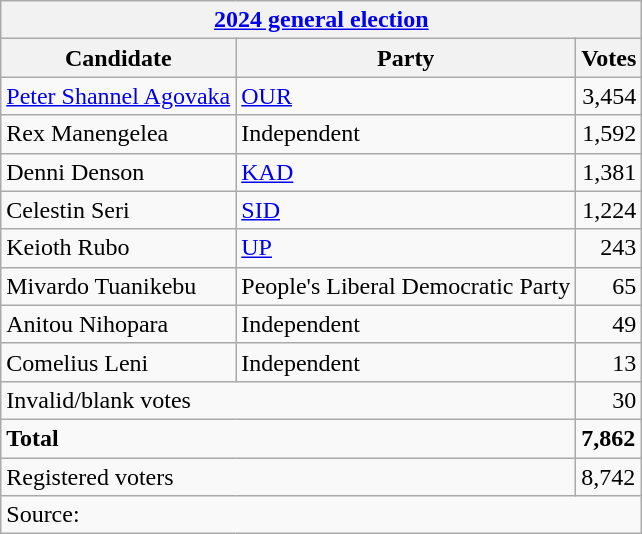<table class=wikitable style=text-align:left>
<tr>
<th colspan=3><a href='#'>2024 general election</a></th>
</tr>
<tr>
<th>Candidate</th>
<th>Party</th>
<th>Votes</th>
</tr>
<tr>
<td><a href='#'>Peter Shannel Agovaka</a></td>
<td><a href='#'>OUR</a></td>
<td align=right>3,454</td>
</tr>
<tr>
<td>Rex Manengelea</td>
<td>Independent</td>
<td align=right>1,592</td>
</tr>
<tr>
<td>Denni Denson</td>
<td><a href='#'>KAD</a></td>
<td align=right>1,381</td>
</tr>
<tr>
<td>Celestin Seri</td>
<td><a href='#'>SID</a></td>
<td align=right>1,224</td>
</tr>
<tr>
<td>Keioth Rubo</td>
<td><a href='#'>UP</a></td>
<td align=right>243</td>
</tr>
<tr>
<td>Mivardo Tuanikebu</td>
<td>People's Liberal Democratic Party</td>
<td align=right>65</td>
</tr>
<tr>
<td>Anitou Nihopara</td>
<td>Independent</td>
<td align=right>49</td>
</tr>
<tr>
<td>Comelius Leni</td>
<td>Independent</td>
<td align=right>13</td>
</tr>
<tr>
<td colspan=2>Invalid/blank votes</td>
<td align=right>30</td>
</tr>
<tr>
<td colspan=2><strong>Total</strong></td>
<td><strong>7,862</strong></td>
</tr>
<tr>
<td colspan=2>Registered voters</td>
<td>8,742</td>
</tr>
<tr>
<td colspan=3>Source: </td>
</tr>
</table>
